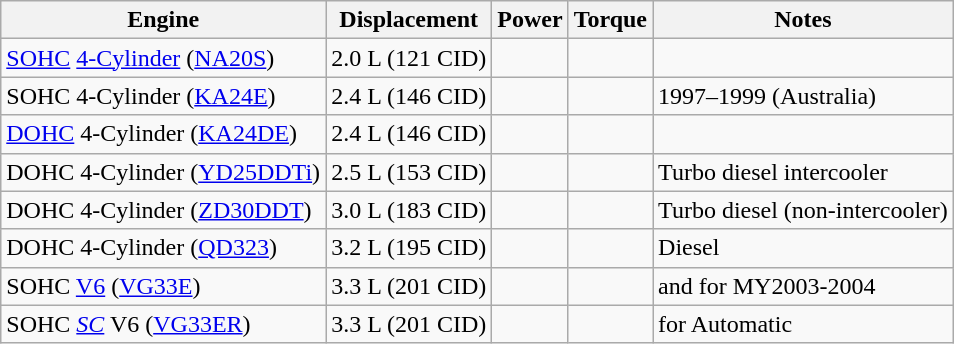<table class="wikitable">
<tr>
<th>Engine</th>
<th>Displacement</th>
<th>Power</th>
<th>Torque</th>
<th>Notes</th>
</tr>
<tr>
<td><a href='#'>SOHC</a> <a href='#'>4-Cylinder</a> (<a href='#'>NA20S</a>)</td>
<td>2.0 L (121 CID)</td>
<td></td>
<td></td>
<td></td>
</tr>
<tr>
<td>SOHC 4-Cylinder (<a href='#'>KA24E</a>)</td>
<td>2.4 L (146 CID)</td>
<td></td>
<td></td>
<td>1997–1999 (Australia)</td>
</tr>
<tr>
<td><a href='#'>DOHC</a> 4-Cylinder (<a href='#'>KA24DE</a>)</td>
<td>2.4 L (146 CID)</td>
<td></td>
<td></td>
<td></td>
</tr>
<tr>
<td>DOHC 4-Cylinder (<a href='#'>YD25DDTi</a>)</td>
<td>2.5 L (153 CID)</td>
<td></td>
<td></td>
<td>Turbo diesel intercooler</td>
</tr>
<tr>
<td>DOHC 4-Cylinder (<a href='#'>ZD30DDT</a>)</td>
<td>3.0 L (183 CID)</td>
<td></td>
<td></td>
<td>Turbo diesel (non-intercooler)</td>
</tr>
<tr>
<td>DOHC 4-Cylinder (<a href='#'>QD323</a>)</td>
<td>3.2 L (195 CID)</td>
<td></td>
<td></td>
<td>Diesel</td>
</tr>
<tr>
<td>SOHC <a href='#'>V6</a> (<a href='#'>VG33E</a>)</td>
<td>3.3 L (201 CID)</td>
<td></td>
<td></td>
<td> and  for MY2003-2004</td>
</tr>
<tr>
<td>SOHC <em><a href='#'>SC</a></em> V6 (<a href='#'>VG33ER</a>)</td>
<td>3.3 L (201 CID)</td>
<td></td>
<td></td>
<td> for Automatic</td>
</tr>
</table>
